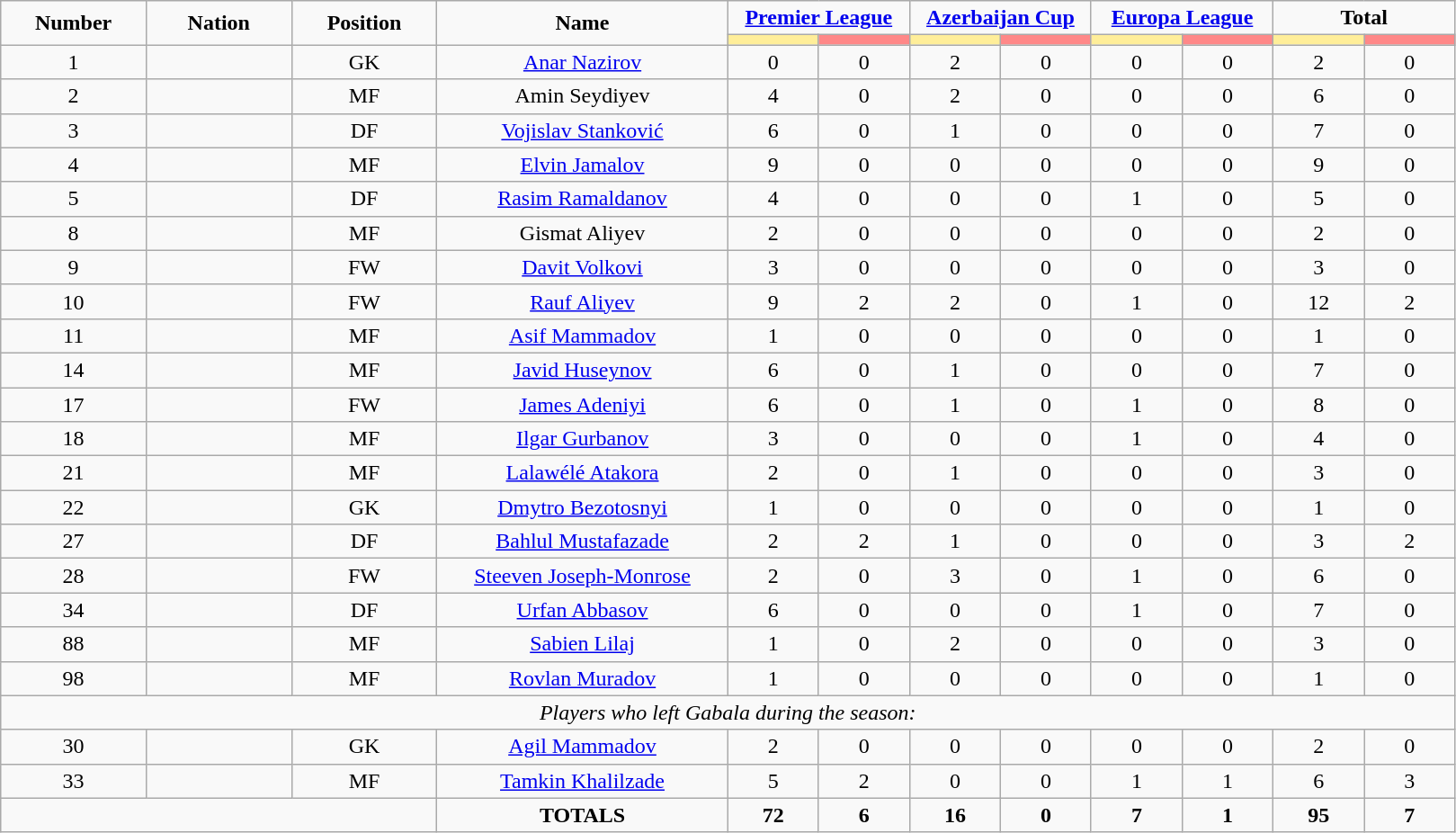<table class="wikitable" style="font-size: 100%; text-align: center;">
<tr>
<td rowspan="2" width="10%" align="center"><strong>Number</strong></td>
<td rowspan="2" width="10%" align="center"><strong>Nation</strong></td>
<td rowspan="2" width="10%" align="center"><strong>Position</strong></td>
<td rowspan="2" width="20%" align="center"><strong>Name</strong></td>
<td colspan="2" align="center"><strong><a href='#'>Premier League</a></strong></td>
<td colspan="2" align="center"><strong><a href='#'>Azerbaijan Cup</a></strong></td>
<td colspan="2" align="center"><strong><a href='#'>Europa League</a></strong></td>
<td colspan="2" align="center"><strong>Total</strong></td>
</tr>
<tr>
<th width=60 style="background: #FFEE99"></th>
<th width=60 style="background: #FF8888"></th>
<th width=60 style="background: #FFEE99"></th>
<th width=60 style="background: #FF8888"></th>
<th width=60 style="background: #FFEE99"></th>
<th width=60 style="background: #FF8888"></th>
<th width=60 style="background: #FFEE99"></th>
<th width=60 style="background: #FF8888"></th>
</tr>
<tr>
<td>1</td>
<td></td>
<td>GK</td>
<td><a href='#'>Anar Nazirov</a></td>
<td>0</td>
<td>0</td>
<td>2</td>
<td>0</td>
<td>0</td>
<td>0</td>
<td>2</td>
<td>0</td>
</tr>
<tr>
<td>2</td>
<td></td>
<td>MF</td>
<td>Amin Seydiyev</td>
<td>4</td>
<td>0</td>
<td>2</td>
<td>0</td>
<td>0</td>
<td>0</td>
<td>6</td>
<td>0</td>
</tr>
<tr>
<td>3</td>
<td></td>
<td>DF</td>
<td><a href='#'>Vojislav Stanković</a></td>
<td>6</td>
<td>0</td>
<td>1</td>
<td>0</td>
<td>0</td>
<td>0</td>
<td>7</td>
<td>0</td>
</tr>
<tr>
<td>4</td>
<td></td>
<td>MF</td>
<td><a href='#'>Elvin Jamalov</a></td>
<td>9</td>
<td>0</td>
<td>0</td>
<td>0</td>
<td>0</td>
<td>0</td>
<td>9</td>
<td>0</td>
</tr>
<tr>
<td>5</td>
<td></td>
<td>DF</td>
<td><a href='#'>Rasim Ramaldanov</a></td>
<td>4</td>
<td>0</td>
<td>0</td>
<td>0</td>
<td>1</td>
<td>0</td>
<td>5</td>
<td>0</td>
</tr>
<tr>
<td>8</td>
<td></td>
<td>MF</td>
<td>Gismat Aliyev</td>
<td>2</td>
<td>0</td>
<td>0</td>
<td>0</td>
<td>0</td>
<td>0</td>
<td>2</td>
<td>0</td>
</tr>
<tr>
<td>9</td>
<td></td>
<td>FW</td>
<td><a href='#'>Davit Volkovi</a></td>
<td>3</td>
<td>0</td>
<td>0</td>
<td>0</td>
<td>0</td>
<td>0</td>
<td>3</td>
<td>0</td>
</tr>
<tr>
<td>10</td>
<td></td>
<td>FW</td>
<td><a href='#'>Rauf Aliyev</a></td>
<td>9</td>
<td>2</td>
<td>2</td>
<td>0</td>
<td>1</td>
<td>0</td>
<td>12</td>
<td>2</td>
</tr>
<tr>
<td>11</td>
<td></td>
<td>MF</td>
<td><a href='#'>Asif Mammadov</a></td>
<td>1</td>
<td>0</td>
<td>0</td>
<td>0</td>
<td>0</td>
<td>0</td>
<td>1</td>
<td>0</td>
</tr>
<tr>
<td>14</td>
<td></td>
<td>MF</td>
<td><a href='#'>Javid Huseynov</a></td>
<td>6</td>
<td>0</td>
<td>1</td>
<td>0</td>
<td>0</td>
<td>0</td>
<td>7</td>
<td>0</td>
</tr>
<tr>
<td>17</td>
<td></td>
<td>FW</td>
<td><a href='#'>James Adeniyi</a></td>
<td>6</td>
<td>0</td>
<td>1</td>
<td>0</td>
<td>1</td>
<td>0</td>
<td>8</td>
<td>0</td>
</tr>
<tr>
<td>18</td>
<td></td>
<td>MF</td>
<td><a href='#'>Ilgar Gurbanov</a></td>
<td>3</td>
<td>0</td>
<td>0</td>
<td>0</td>
<td>1</td>
<td>0</td>
<td>4</td>
<td>0</td>
</tr>
<tr>
<td>21</td>
<td></td>
<td>MF</td>
<td><a href='#'>Lalawélé Atakora</a></td>
<td>2</td>
<td>0</td>
<td>1</td>
<td>0</td>
<td>0</td>
<td>0</td>
<td>3</td>
<td>0</td>
</tr>
<tr>
<td>22</td>
<td></td>
<td>GK</td>
<td><a href='#'>Dmytro Bezotosnyi</a></td>
<td>1</td>
<td>0</td>
<td>0</td>
<td>0</td>
<td>0</td>
<td>0</td>
<td>1</td>
<td>0</td>
</tr>
<tr>
<td>27</td>
<td></td>
<td>DF</td>
<td><a href='#'>Bahlul Mustafazade</a></td>
<td>2</td>
<td>2</td>
<td>1</td>
<td>0</td>
<td>0</td>
<td>0</td>
<td>3</td>
<td>2</td>
</tr>
<tr>
<td>28</td>
<td></td>
<td>FW</td>
<td><a href='#'>Steeven Joseph-Monrose</a></td>
<td>2</td>
<td>0</td>
<td>3</td>
<td>0</td>
<td>1</td>
<td>0</td>
<td>6</td>
<td>0</td>
</tr>
<tr>
<td>34</td>
<td></td>
<td>DF</td>
<td><a href='#'>Urfan Abbasov</a></td>
<td>6</td>
<td>0</td>
<td>0</td>
<td>0</td>
<td>1</td>
<td>0</td>
<td>7</td>
<td>0</td>
</tr>
<tr>
<td>88</td>
<td></td>
<td>MF</td>
<td><a href='#'>Sabien Lilaj</a></td>
<td>1</td>
<td>0</td>
<td>2</td>
<td>0</td>
<td>0</td>
<td>0</td>
<td>3</td>
<td>0</td>
</tr>
<tr>
<td>98</td>
<td></td>
<td>MF</td>
<td><a href='#'>Rovlan Muradov</a></td>
<td>1</td>
<td>0</td>
<td>0</td>
<td>0</td>
<td>0</td>
<td>0</td>
<td>1</td>
<td>0</td>
</tr>
<tr>
<td colspan="14"><em>Players who left Gabala during the season:</em></td>
</tr>
<tr>
<td>30</td>
<td></td>
<td>GK</td>
<td><a href='#'>Agil Mammadov</a></td>
<td>2</td>
<td>0</td>
<td>0</td>
<td>0</td>
<td>0</td>
<td>0</td>
<td>2</td>
<td>0</td>
</tr>
<tr>
<td>33</td>
<td></td>
<td>MF</td>
<td><a href='#'>Tamkin Khalilzade</a></td>
<td>5</td>
<td>2</td>
<td>0</td>
<td>0</td>
<td>1</td>
<td>1</td>
<td>6</td>
<td>3</td>
</tr>
<tr>
<td colspan="3"></td>
<td><strong>TOTALS</strong></td>
<td><strong>72</strong></td>
<td><strong>6</strong></td>
<td><strong>16</strong></td>
<td><strong>0</strong></td>
<td><strong>7</strong></td>
<td><strong>1</strong></td>
<td><strong>95</strong></td>
<td><strong>7</strong></td>
</tr>
</table>
